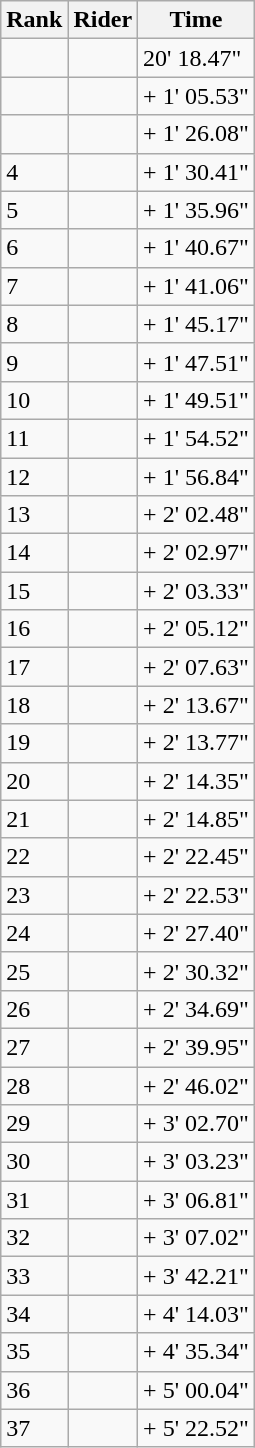<table class="wikitable">
<tr>
<th>Rank</th>
<th>Rider</th>
<th>Time</th>
</tr>
<tr>
<td></td>
<td></td>
<td>20' 18.47"</td>
</tr>
<tr>
<td></td>
<td></td>
<td>+ 1' 05.53"</td>
</tr>
<tr>
<td></td>
<td></td>
<td>+ 1' 26.08"</td>
</tr>
<tr>
<td>4</td>
<td></td>
<td>+ 1' 30.41"</td>
</tr>
<tr>
<td>5</td>
<td></td>
<td>+ 1' 35.96"</td>
</tr>
<tr>
<td>6</td>
<td></td>
<td>+ 1' 40.67"</td>
</tr>
<tr>
<td>7</td>
<td></td>
<td>+ 1' 41.06"</td>
</tr>
<tr>
<td>8</td>
<td></td>
<td>+ 1' 45.17"</td>
</tr>
<tr>
<td>9</td>
<td></td>
<td>+ 1' 47.51"</td>
</tr>
<tr>
<td>10</td>
<td></td>
<td>+ 1' 49.51"</td>
</tr>
<tr>
<td>11</td>
<td></td>
<td>+ 1' 54.52"</td>
</tr>
<tr>
<td>12</td>
<td></td>
<td>+ 1' 56.84"</td>
</tr>
<tr>
<td>13</td>
<td></td>
<td>+ 2' 02.48"</td>
</tr>
<tr>
<td>14</td>
<td></td>
<td>+ 2' 02.97"</td>
</tr>
<tr>
<td>15</td>
<td></td>
<td>+ 2' 03.33"</td>
</tr>
<tr>
<td>16</td>
<td></td>
<td>+ 2' 05.12"</td>
</tr>
<tr>
<td>17</td>
<td></td>
<td>+ 2' 07.63"</td>
</tr>
<tr>
<td>18</td>
<td></td>
<td>+ 2' 13.67"</td>
</tr>
<tr>
<td>19</td>
<td></td>
<td>+ 2' 13.77"</td>
</tr>
<tr>
<td>20</td>
<td></td>
<td>+ 2' 14.35"</td>
</tr>
<tr>
<td>21</td>
<td></td>
<td>+ 2' 14.85"</td>
</tr>
<tr>
<td>22</td>
<td></td>
<td>+ 2' 22.45"</td>
</tr>
<tr>
<td>23</td>
<td></td>
<td>+ 2' 22.53"</td>
</tr>
<tr>
<td>24</td>
<td></td>
<td>+ 2' 27.40"</td>
</tr>
<tr>
<td>25</td>
<td></td>
<td>+ 2' 30.32"</td>
</tr>
<tr>
<td>26</td>
<td></td>
<td>+ 2' 34.69"</td>
</tr>
<tr>
<td>27</td>
<td></td>
<td>+ 2' 39.95"</td>
</tr>
<tr>
<td>28</td>
<td></td>
<td>+ 2' 46.02"</td>
</tr>
<tr>
<td>29</td>
<td></td>
<td>+ 3' 02.70"</td>
</tr>
<tr>
<td>30</td>
<td></td>
<td>+ 3' 03.23"</td>
</tr>
<tr>
<td>31</td>
<td></td>
<td>+ 3' 06.81"</td>
</tr>
<tr>
<td>32</td>
<td></td>
<td>+ 3' 07.02"</td>
</tr>
<tr>
<td>33</td>
<td></td>
<td>+ 3' 42.21"</td>
</tr>
<tr>
<td>34</td>
<td></td>
<td>+ 4' 14.03"</td>
</tr>
<tr>
<td>35</td>
<td></td>
<td>+ 4' 35.34"</td>
</tr>
<tr>
<td>36</td>
<td></td>
<td>+ 5' 00.04"</td>
</tr>
<tr>
<td>37</td>
<td></td>
<td>+ 5' 22.52"</td>
</tr>
</table>
